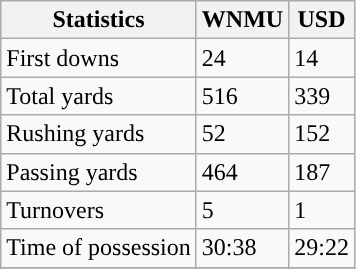<table class="wikitable">
<tr>
<th>Statistics</th>
<th>WNMU</th>
<th>USD</th>
</tr>
<tr>
<td>First downs</td>
<td>24</td>
<td>14</td>
</tr>
<tr>
<td>Total yards</td>
<td>516</td>
<td>339</td>
</tr>
<tr>
<td>Rushing yards</td>
<td>52</td>
<td>152</td>
</tr>
<tr>
<td>Passing yards</td>
<td>464</td>
<td>187</td>
</tr>
<tr>
<td>Turnovers</td>
<td>5</td>
<td>1</td>
</tr>
<tr>
<td>Time of possession</td>
<td>30:38</td>
<td>29:22</td>
</tr>
<tr>
</tr>
</table>
